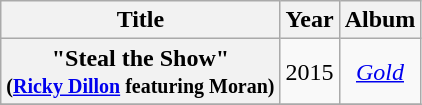<table class="wikitable plainrowheaders" style="text-align:center;">
<tr>
<th scope="col">Title</th>
<th scope="col">Year</th>
<th scope="col">Album</th>
</tr>
<tr>
<th scope="row">"Steal the Show"<br><small>(<a href='#'>Ricky Dillon</a> featuring Moran)</small></th>
<td>2015</td>
<td><em><a href='#'>Gold</a></em></td>
</tr>
<tr>
</tr>
</table>
